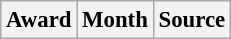<table class="wikitable sortable" style="text-align:left; font-size:95%;">
<tr>
<th>Award</th>
<th>Month</th>
<th>Source</th>
</tr>
</table>
